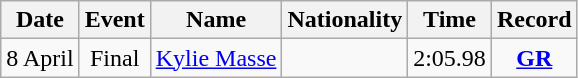<table class=wikitable style=text-align:center>
<tr>
<th>Date</th>
<th>Event</th>
<th>Name</th>
<th>Nationality</th>
<th>Time</th>
<th>Record</th>
</tr>
<tr>
<td>8 April</td>
<td>Final</td>
<td align=left><a href='#'>Kylie Masse</a></td>
<td align=left></td>
<td>2:05.98</td>
<td><strong><a href='#'>GR</a></strong></td>
</tr>
</table>
